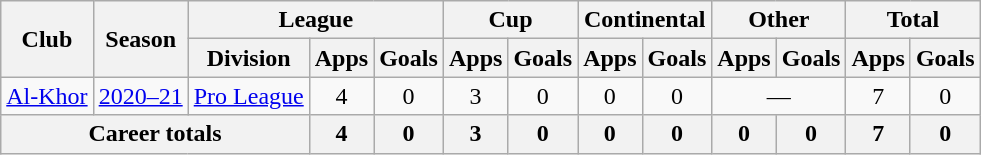<table class="wikitable" style="text-align: center">
<tr>
<th rowspan="2">Club</th>
<th rowspan="2">Season</th>
<th colspan="3">League</th>
<th colspan="2">Cup</th>
<th colspan="2">Continental</th>
<th colspan="2">Other</th>
<th colspan="2">Total</th>
</tr>
<tr>
<th>Division</th>
<th>Apps</th>
<th>Goals</th>
<th>Apps</th>
<th>Goals</th>
<th>Apps</th>
<th>Goals</th>
<th>Apps</th>
<th>Goals</th>
<th>Apps</th>
<th>Goals</th>
</tr>
<tr>
<td rowspan=1><a href='#'>Al-Khor</a></td>
<td><a href='#'>2020–21</a></td>
<td><a href='#'>Pro League</a></td>
<td>4</td>
<td>0</td>
<td>3</td>
<td>0</td>
<td>0</td>
<td>0</td>
<td colspan=2>—</td>
<td>7</td>
<td>0</td>
</tr>
<tr>
<th colspan=3>Career totals</th>
<th>4</th>
<th>0</th>
<th>3</th>
<th>0</th>
<th>0</th>
<th>0</th>
<th>0</th>
<th>0</th>
<th>7</th>
<th>0</th>
</tr>
</table>
